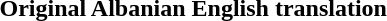<table>
<tr>
<th>Original Albanian</th>
<th>English translation</th>
</tr>
<tr>
<td valign="top"><br></td>
<td style="padding-left: 3em;" valign="top"><br></td>
</tr>
</table>
